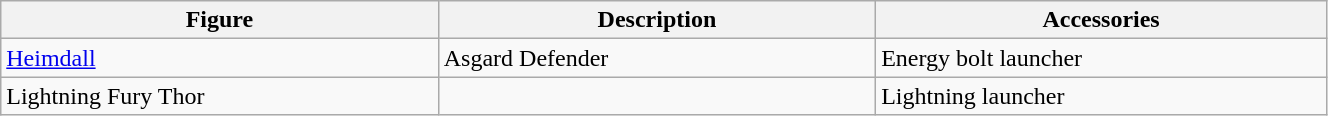<table class="wikitable" width="70%">
<tr>
<th width=33%>Figure</th>
<th width=33%>Description</th>
<th width=34%>Accessories</th>
</tr>
<tr>
<td><a href='#'>Heimdall</a></td>
<td>Asgard Defender</td>
<td>Energy bolt launcher</td>
</tr>
<tr>
<td>Lightning Fury Thor</td>
<td></td>
<td>Lightning launcher</td>
</tr>
</table>
